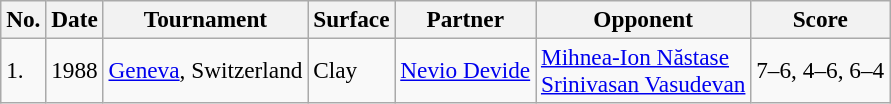<table class="sortable wikitable" style=font-size:97%>
<tr>
<th>No.</th>
<th>Date</th>
<th>Tournament</th>
<th>Surface</th>
<th>Partner</th>
<th>Opponent</th>
<th>Score</th>
</tr>
<tr>
<td>1.</td>
<td>1988</td>
<td><a href='#'>Geneva</a>, Switzerland</td>
<td>Clay</td>
<td> <a href='#'>Nevio Devide</a></td>
<td> <a href='#'>Mihnea-Ion Năstase</a><br> <a href='#'>Srinivasan Vasudevan</a></td>
<td>7–6, 4–6, 6–4</td>
</tr>
</table>
